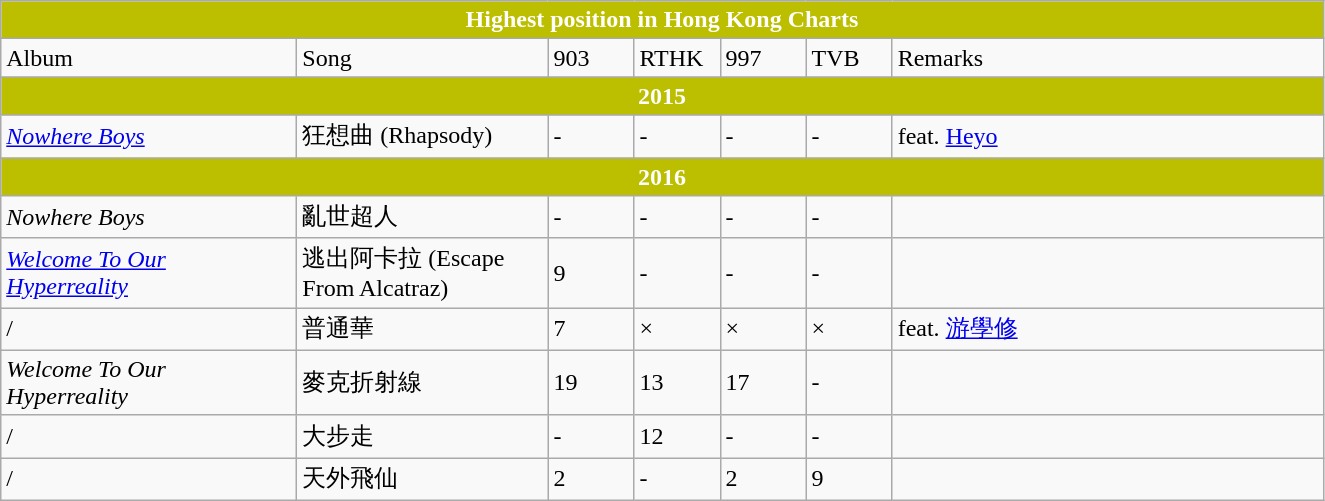<table class="wikitable">
<tr>
<th style="background:#BCBE00; color:white" colspan="7"><strong>Highest position in Hong Kong Charts</strong></th>
</tr>
<tr>
<td width="190">Album</td>
<td width="160">Song</td>
<td width="50">903</td>
<td width="50">RTHK</td>
<td width="50">997</td>
<td width="50">TVB</td>
<td width="280">Remarks</td>
</tr>
<tr>
<th style="background:#BCBE00; color:white" colspan="7"><strong>2015</strong></th>
</tr>
<tr>
<td><a href='#'><em>Nowhere Boys</em></a></td>
<td>狂想曲 (Rhapsody)</td>
<td>-</td>
<td>-</td>
<td>-</td>
<td>-</td>
<td>feat. <a href='#'>Heyo</a></td>
</tr>
<tr>
<th style="background:#BCBE00; color:white" colspan="7"><strong>2016</strong></th>
</tr>
<tr>
<td><em>Nowhere Boys</em></td>
<td>亂世超人</td>
<td>-</td>
<td>-</td>
<td>-</td>
<td>-</td>
<td></td>
</tr>
<tr>
<td><em><a href='#'>Welcome To Our Hyperreality</a></em></td>
<td>逃出阿卡拉 (Escape From Alcatraz)</td>
<td>9</td>
<td>-</td>
<td>-</td>
<td>-</td>
<td></td>
</tr>
<tr>
<td>/</td>
<td>普通華</td>
<td>7</td>
<td>×</td>
<td>×</td>
<td>×</td>
<td>feat. <a href='#'>游學修</a></td>
</tr>
<tr>
<td><em>Welcome To Our Hyperreality</em></td>
<td>麥克折射線</td>
<td>19</td>
<td>13</td>
<td>17</td>
<td>-</td>
<td></td>
</tr>
<tr>
<td>/</td>
<td>大步走</td>
<td>-</td>
<td>12</td>
<td>-</td>
<td>-</td>
<td></td>
</tr>
<tr>
<td>/</td>
<td>天外飛仙</td>
<td>2</td>
<td>-</td>
<td>2</td>
<td>9</td>
<td></td>
</tr>
</table>
